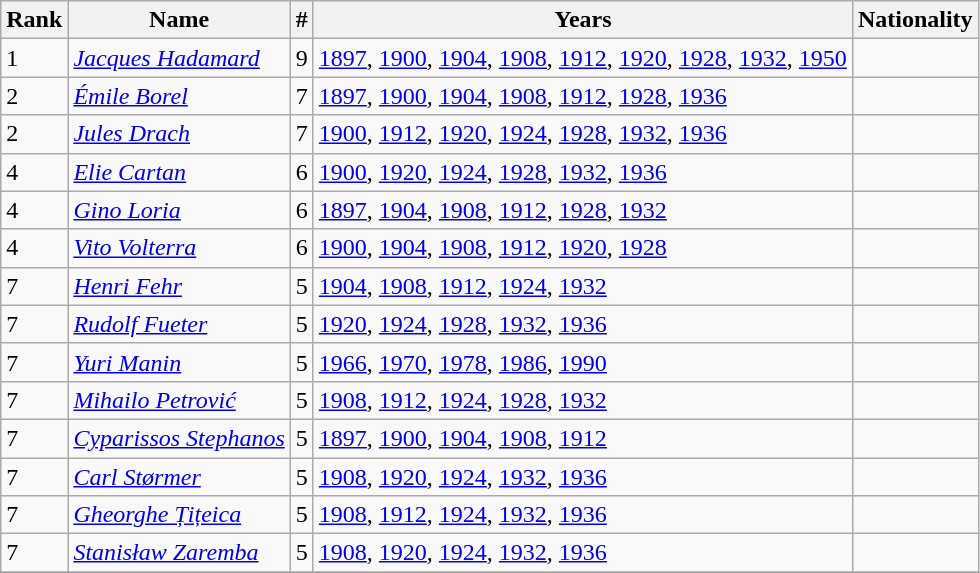<table class="wikitable sortable centre">
<tr>
<th>Rank</th>
<th>Name</th>
<th>#</th>
<th>Years</th>
<th>Nationality</th>
</tr>
<tr>
<td>1</td>
<td><em><a href='#'>Jacques Hadamard</a></em></td>
<td>9</td>
<td><a href='#'>1897</a>, <a href='#'>1900</a>, <a href='#'>1904</a>, <a href='#'>1908</a>, <a href='#'>1912</a>, <a href='#'>1920</a>, <a href='#'>1928</a>, <a href='#'>1932</a>, <a href='#'>1950</a></td>
<td></td>
</tr>
<tr>
<td>2</td>
<td><em><a href='#'>Émile Borel</a></em></td>
<td>7</td>
<td><a href='#'>1897</a>, <a href='#'>1900</a>, <a href='#'>1904</a>, <a href='#'>1908</a>, <a href='#'>1912</a>, <a href='#'>1928</a>, <a href='#'>1936</a></td>
<td></td>
</tr>
<tr>
<td>2</td>
<td><em><a href='#'>Jules Drach</a></em></td>
<td>7</td>
<td><a href='#'>1900</a>, <a href='#'>1912</a>, <a href='#'>1920</a>, <a href='#'>1924</a>, <a href='#'>1928</a>, <a href='#'>1932</a>, <a href='#'>1936</a></td>
<td></td>
</tr>
<tr>
<td>4</td>
<td><em><a href='#'>Elie Cartan</a></em></td>
<td>6</td>
<td><a href='#'>1900</a>, <a href='#'>1920</a>, <a href='#'>1924</a>, <a href='#'>1928</a>, <a href='#'>1932</a>, <a href='#'>1936</a></td>
<td></td>
</tr>
<tr>
<td>4</td>
<td><em><a href='#'>Gino Loria</a></em></td>
<td>6</td>
<td><a href='#'>1897</a>, <a href='#'>1904</a>, <a href='#'>1908</a>, <a href='#'>1912</a>, <a href='#'>1928</a>, <a href='#'>1932</a></td>
<td></td>
</tr>
<tr>
<td>4</td>
<td><em><a href='#'>Vito Volterra</a></em></td>
<td>6</td>
<td><a href='#'>1900</a>, <a href='#'>1904</a>, <a href='#'>1908</a>, <a href='#'>1912</a>, <a href='#'>1920</a>, <a href='#'>1928</a></td>
<td></td>
</tr>
<tr>
<td>7</td>
<td><em><a href='#'>Henri Fehr</a></em></td>
<td>5</td>
<td><a href='#'>1904</a>, <a href='#'>1908</a>, <a href='#'>1912</a>, <a href='#'>1924</a>, <a href='#'>1932</a></td>
<td></td>
</tr>
<tr>
<td>7</td>
<td><em><a href='#'>Rudolf Fueter</a></em></td>
<td>5</td>
<td><a href='#'>1920</a>, <a href='#'>1924</a>, <a href='#'>1928</a>, <a href='#'>1932</a>, <a href='#'>1936</a></td>
<td></td>
</tr>
<tr>
<td>7</td>
<td><em><a href='#'>Yuri Manin</a></em></td>
<td>5</td>
<td><a href='#'>1966</a>, <a href='#'>1970</a>, <a href='#'>1978</a>, <a href='#'>1986</a>, <a href='#'>1990</a></td>
<td> </td>
</tr>
<tr>
<td>7</td>
<td><em><a href='#'>Mihailo Petrović</a></em></td>
<td>5</td>
<td><a href='#'>1908</a>, <a href='#'>1912</a>, <a href='#'>1924</a>, <a href='#'>1928</a>, <a href='#'>1932</a></td>
<td></td>
</tr>
<tr>
<td>7</td>
<td><em><a href='#'>Cyparissos Stephanos</a></em></td>
<td>5</td>
<td><a href='#'>1897</a>, <a href='#'>1900</a>, <a href='#'>1904</a>, <a href='#'>1908</a>, <a href='#'>1912</a></td>
<td></td>
</tr>
<tr>
<td>7</td>
<td><em><a href='#'>Carl Størmer</a></em></td>
<td>5</td>
<td><a href='#'>1908</a>, <a href='#'>1920</a>, <a href='#'>1924</a>, <a href='#'>1932</a>, <a href='#'>1936</a></td>
<td></td>
</tr>
<tr>
<td>7</td>
<td><em><a href='#'>Gheorghe Țițeica</a></em></td>
<td>5</td>
<td><a href='#'>1908</a>, <a href='#'>1912</a>, <a href='#'>1924</a>, <a href='#'>1932</a>, <a href='#'>1936</a></td>
<td></td>
</tr>
<tr>
<td>7</td>
<td><em><a href='#'>Stanisław Zaremba</a></em></td>
<td>5</td>
<td><a href='#'>1908</a>, <a href='#'>1920</a>, <a href='#'>1924</a>, <a href='#'>1932</a>, <a href='#'>1936</a></td>
<td></td>
</tr>
<tr>
</tr>
</table>
